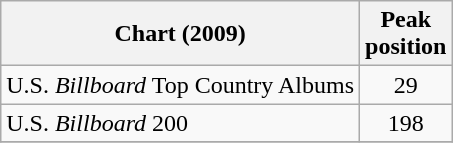<table class="wikitable">
<tr>
<th>Chart (2009)</th>
<th>Peak<br>position</th>
</tr>
<tr>
<td>U.S. <em>Billboard</em> Top Country Albums</td>
<td align="center">29</td>
</tr>
<tr>
<td>U.S. <em>Billboard</em> 200</td>
<td align="center">198</td>
</tr>
<tr>
</tr>
</table>
